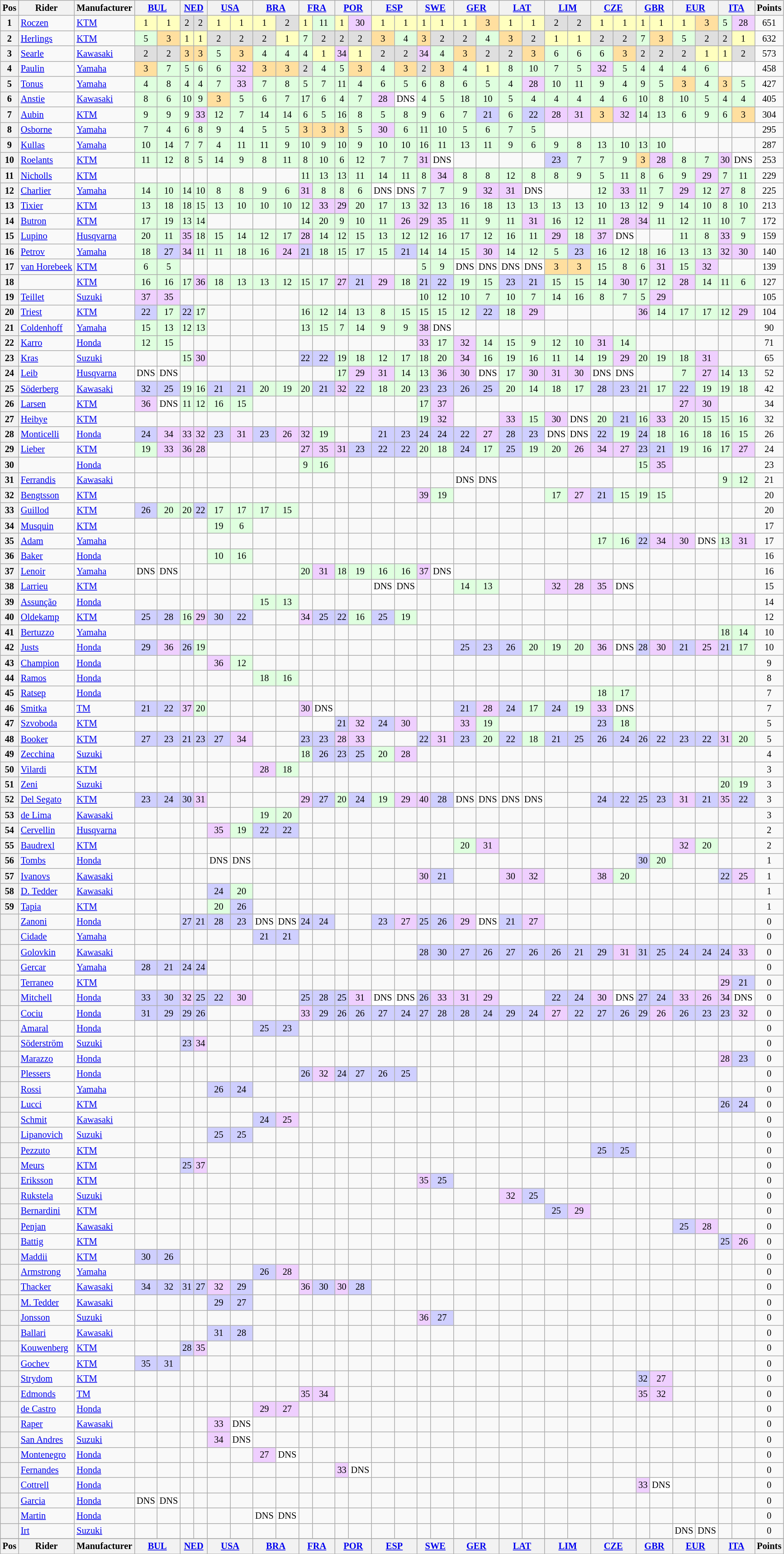<table class="wikitable" style="font-size: 85%; text-align: center">
<tr valign="top">
<th valign="middle">Pos</th>
<th valign="middle">Rider</th>
<th valign="middle">Manufacturer</th>
<th colspan=2><a href='#'>BUL</a><br></th>
<th colspan=2><a href='#'>NED</a><br></th>
<th colspan=2><a href='#'>USA</a><br></th>
<th colspan=2><a href='#'>BRA</a><br></th>
<th colspan=2><a href='#'>FRA</a><br></th>
<th colspan=2><a href='#'>POR</a><br></th>
<th colspan=2><a href='#'>ESP</a><br></th>
<th colspan=2><a href='#'>SWE</a><br></th>
<th colspan=2><a href='#'>GER</a><br></th>
<th colspan=2><a href='#'>LAT</a><br></th>
<th colspan=2><a href='#'>LIM</a><br></th>
<th colspan=2><a href='#'>CZE</a><br></th>
<th colspan=2><a href='#'>GBR</a><br></th>
<th colspan=2><a href='#'>EUR</a><br></th>
<th colspan=2><a href='#'>ITA</a><br></th>
<th valign="middle">Points</th>
</tr>
<tr>
<th>1</th>
<td align=left> <a href='#'>Roczen</a></td>
<td align=left><a href='#'>KTM</a></td>
<td style="background:#ffffbf;">1</td>
<td style="background:#ffffbf;">1</td>
<td style="background:#dfdfdf;">2</td>
<td style="background:#dfdfdf;">2</td>
<td style="background:#ffffbf;">1</td>
<td style="background:#ffffbf;">1</td>
<td style="background:#ffffbf;">1</td>
<td style="background:#dfdfdf;">2</td>
<td style="background:#ffffbf;">1</td>
<td style="background:#dfffdf;">11</td>
<td style="background:#ffffbf;">1</td>
<td style="background:#efcfff;">30</td>
<td style="background:#ffffbf;">1</td>
<td style="background:#ffffbf;">1</td>
<td style="background:#ffffbf;">1</td>
<td style="background:#ffffbf;">1</td>
<td style="background:#ffffbf;">1</td>
<td style="background:#ffdf9f;">3</td>
<td style="background:#ffffbf;">1</td>
<td style="background:#ffffbf;">1</td>
<td style="background:#dfdfdf;">2</td>
<td style="background:#dfdfdf;">2</td>
<td style="background:#ffffbf;">1</td>
<td style="background:#ffffbf;">1</td>
<td style="background:#ffffbf;">1</td>
<td style="background:#ffffbf;">1</td>
<td style="background:#ffffbf;">1</td>
<td style="background:#ffdf9f;">3</td>
<td style="background:#dfffdf;">5</td>
<td style="background:#efcfff;">28</td>
<td>651</td>
</tr>
<tr>
<th>2</th>
<td align=left> <a href='#'>Herlings</a></td>
<td align=left><a href='#'>KTM</a></td>
<td style="background:#dfffdf;">5</td>
<td style="background:#ffdf9f;">3</td>
<td style="background:#ffffbf;">1</td>
<td style="background:#ffffbf;">1</td>
<td style="background:#dfdfdf;">2</td>
<td style="background:#dfdfdf;">2</td>
<td style="background:#dfdfdf;">2</td>
<td style="background:#ffffbf;">1</td>
<td style="background:#dfffdf;">7</td>
<td style="background:#dfdfdf;">2</td>
<td style="background:#dfdfdf;">2</td>
<td style="background:#dfdfdf;">2</td>
<td style="background:#ffdf9f;">3</td>
<td style="background:#dfffdf;">4</td>
<td style="background:#ffdf9f;">3</td>
<td style="background:#dfdfdf;">2</td>
<td style="background:#dfdfdf;">2</td>
<td style="background:#dfffdf;">4</td>
<td style="background:#ffdf9f;">3</td>
<td style="background:#dfdfdf;">2</td>
<td style="background:#ffffbf;">1</td>
<td style="background:#ffffbf;">1</td>
<td style="background:#dfdfdf;">2</td>
<td style="background:#dfdfdf;">2</td>
<td style="background:#dfffdf;">7</td>
<td style="background:#ffdf9f;">3</td>
<td style="background:#dfffdf;">5</td>
<td style="background:#dfdfdf;">2</td>
<td style="background:#dfdfdf;">2</td>
<td style="background:#ffffbf;">1</td>
<td>632</td>
</tr>
<tr>
<th>3</th>
<td align=left> <a href='#'>Searle</a></td>
<td align=left><a href='#'>Kawasaki</a></td>
<td style="background:#dfdfdf;">2</td>
<td style="background:#dfdfdf;">2</td>
<td style="background:#ffdf9f;">3</td>
<td style="background:#ffdf9f;">3</td>
<td style="background:#dfffdf;">5</td>
<td style="background:#ffdf9f;">3</td>
<td style="background:#dfffdf;">4</td>
<td style="background:#dfffdf;">4</td>
<td style="background:#dfffdf;">4</td>
<td style="background:#ffffbf;">1</td>
<td style="background:#efcfff;">34</td>
<td style="background:#ffffbf;">1</td>
<td style="background:#dfdfdf;">2</td>
<td style="background:#dfdfdf;">2</td>
<td style="background:#efcfff;">34</td>
<td style="background:#dfffdf;">4</td>
<td style="background:#ffdf9f;">3</td>
<td style="background:#dfdfdf;">2</td>
<td style="background:#dfdfdf;">2</td>
<td style="background:#ffdf9f;">3</td>
<td style="background:#dfffdf;">6</td>
<td style="background:#dfffdf;">6</td>
<td style="background:#dfffdf;">6</td>
<td style="background:#ffdf9f;">3</td>
<td style="background:#dfdfdf;">2</td>
<td style="background:#dfdfdf;">2</td>
<td style="background:#dfdfdf;">2</td>
<td style="background:#ffffbf;">1</td>
<td style="background:#ffffbf;">1</td>
<td style="background:#dfdfdf;">2</td>
<td>573</td>
</tr>
<tr>
<th>4</th>
<td align=left> <a href='#'>Paulin</a></td>
<td align=left><a href='#'>Yamaha</a></td>
<td style="background:#ffdf9f;">3</td>
<td style="background:#dfffdf;">7</td>
<td style="background:#dfffdf;">5</td>
<td style="background:#dfffdf;">6</td>
<td style="background:#dfffdf;">6</td>
<td style="background:#efcfff;">32</td>
<td style="background:#ffdf9f;">3</td>
<td style="background:#ffdf9f;">3</td>
<td style="background:#dfdfdf;">2</td>
<td style="background:#dfffdf;">4</td>
<td style="background:#dfffdf;">5</td>
<td style="background:#ffdf9f;">3</td>
<td style="background:#dfffdf;">4</td>
<td style="background:#ffdf9f;">3</td>
<td style="background:#dfdfdf;">2</td>
<td style="background:#ffdf9f;">3</td>
<td style="background:#dfffdf;">4</td>
<td style="background:#ffffbf;">1</td>
<td style="background:#dfffdf;">8</td>
<td style="background:#dfffdf;">10</td>
<td style="background:#dfffdf;">7</td>
<td style="background:#dfffdf;">5</td>
<td style="background:#efcfff;">32</td>
<td style="background:#dfffdf;">5</td>
<td style="background:#dfffdf;">4</td>
<td style="background:#dfffdf;">4</td>
<td style="background:#dfffdf;">4</td>
<td style="background:#dfffdf;">6</td>
<td></td>
<td></td>
<td>458</td>
</tr>
<tr>
<th>5</th>
<td align=left> <a href='#'>Tonus</a></td>
<td align=left><a href='#'>Yamaha</a></td>
<td style="background:#dfffdf;">4</td>
<td style="background:#dfffdf;">8</td>
<td style="background:#dfffdf;">4</td>
<td style="background:#dfffdf;">4</td>
<td style="background:#dfffdf;">7</td>
<td style="background:#efcfff;">33</td>
<td style="background:#dfffdf;">7</td>
<td style="background:#dfffdf;">8</td>
<td style="background:#dfffdf;">5</td>
<td style="background:#dfffdf;">7</td>
<td style="background:#dfffdf;">11</td>
<td style="background:#dfffdf;">4</td>
<td style="background:#dfffdf;">6</td>
<td style="background:#dfffdf;">5</td>
<td style="background:#dfffdf;">6</td>
<td style="background:#dfffdf;">8</td>
<td style="background:#dfffdf;">6</td>
<td style="background:#dfffdf;">5</td>
<td style="background:#dfffdf;">4</td>
<td style="background:#efcfff;">28</td>
<td style="background:#dfffdf;">10</td>
<td style="background:#dfffdf;">11</td>
<td style="background:#dfffdf;">9</td>
<td style="background:#dfffdf;">4</td>
<td style="background:#dfffdf;">9</td>
<td style="background:#dfffdf;">5</td>
<td style="background:#ffdf9f;">3</td>
<td style="background:#dfffdf;">4</td>
<td style="background:#ffdf9f;">3</td>
<td style="background:#dfffdf;">5</td>
<td>427</td>
</tr>
<tr>
<th>6</th>
<td align=left> <a href='#'>Anstie</a></td>
<td align=left><a href='#'>Kawasaki</a></td>
<td style="background:#dfffdf;">8</td>
<td style="background:#dfffdf;">6</td>
<td style="background:#dfffdf;">10</td>
<td style="background:#dfffdf;">9</td>
<td style="background:#ffdf9f;">3</td>
<td style="background:#dfffdf;">5</td>
<td style="background:#dfffdf;">6</td>
<td style="background:#dfffdf;">7</td>
<td style="background:#dfffdf;">17</td>
<td style="background:#dfffdf;">6</td>
<td style="background:#dfffdf;">4</td>
<td style="background:#dfffdf;">7</td>
<td style="background:#efcfff;">28</td>
<td style="background:#ffffff;">DNS</td>
<td style="background:#dfffdf;">4</td>
<td style="background:#dfffdf;">5</td>
<td style="background:#dfffdf;">18</td>
<td style="background:#dfffdf;">10</td>
<td style="background:#dfffdf;">5</td>
<td style="background:#dfffdf;">4</td>
<td style="background:#dfffdf;">4</td>
<td style="background:#dfffdf;">4</td>
<td style="background:#dfffdf;">4</td>
<td style="background:#dfffdf;">6</td>
<td style="background:#dfffdf;">10</td>
<td style="background:#dfffdf;">8</td>
<td style="background:#dfffdf;">10</td>
<td style="background:#dfffdf;">5</td>
<td style="background:#dfffdf;">4</td>
<td style="background:#dfffdf;">4</td>
<td>405</td>
</tr>
<tr>
<th>7</th>
<td align=left> <a href='#'>Aubin</a></td>
<td align=left><a href='#'>KTM</a></td>
<td style="background:#dfffdf;">9</td>
<td style="background:#dfffdf;">9</td>
<td style="background:#dfffdf;">9</td>
<td style="background:#efcfff;">33</td>
<td style="background:#dfffdf;">12</td>
<td style="background:#dfffdf;">7</td>
<td style="background:#dfffdf;">14</td>
<td style="background:#dfffdf;">14</td>
<td style="background:#dfffdf;">6</td>
<td style="background:#dfffdf;">5</td>
<td style="background:#dfffdf;">16</td>
<td style="background:#dfffdf;">8</td>
<td style="background:#dfffdf;">5</td>
<td style="background:#dfffdf;">8</td>
<td style="background:#dfffdf;">9</td>
<td style="background:#dfffdf;">6</td>
<td style="background:#dfffdf;">7</td>
<td style="background:#cfcfff;">21</td>
<td style="background:#dfffdf;">6</td>
<td style="background:#cfcfff;">22</td>
<td style="background:#efcfff;">28</td>
<td style="background:#efcfff;">31</td>
<td style="background:#ffdf9f;">3</td>
<td style="background:#efcfff;">32</td>
<td style="background:#dfffdf;">14</td>
<td style="background:#dfffdf;">13</td>
<td style="background:#dfffdf;">6</td>
<td style="background:#dfffdf;">9</td>
<td style="background:#dfffdf;">6</td>
<td style="background:#ffdf9f;">3</td>
<td>304</td>
</tr>
<tr>
<th>8</th>
<td align=left> <a href='#'>Osborne</a></td>
<td align=left><a href='#'>Yamaha</a></td>
<td style="background:#dfffdf;">7</td>
<td style="background:#dfffdf;">4</td>
<td style="background:#dfffdf;">6</td>
<td style="background:#dfffdf;">8</td>
<td style="background:#dfffdf;">9</td>
<td style="background:#dfffdf;">4</td>
<td style="background:#dfffdf;">5</td>
<td style="background:#dfffdf;">5</td>
<td style="background:#ffdf9f;">3</td>
<td style="background:#ffdf9f;">3</td>
<td style="background:#ffdf9f;">3</td>
<td style="background:#dfffdf;">5</td>
<td style="background:#efcfff;">30</td>
<td style="background:#dfffdf;">6</td>
<td style="background:#dfffdf;">11</td>
<td style="background:#dfffdf;">10</td>
<td style="background:#dfffdf;">5</td>
<td style="background:#dfffdf;">6</td>
<td style="background:#dfffdf;">7</td>
<td style="background:#dfffdf;">5</td>
<td></td>
<td></td>
<td></td>
<td></td>
<td></td>
<td></td>
<td></td>
<td></td>
<td></td>
<td></td>
<td>295</td>
</tr>
<tr>
<th>9</th>
<td align=left> <a href='#'>Kullas</a></td>
<td align=left><a href='#'>Yamaha</a></td>
<td style="background:#dfffdf;">10</td>
<td style="background:#dfffdf;">14</td>
<td style="background:#dfffdf;">7</td>
<td style="background:#dfffdf;">7</td>
<td style="background:#dfffdf;">4</td>
<td style="background:#dfffdf;">11</td>
<td style="background:#dfffdf;">11</td>
<td style="background:#dfffdf;">9</td>
<td style="background:#dfffdf;">10</td>
<td style="background:#dfffdf;">9</td>
<td style="background:#dfffdf;">10</td>
<td style="background:#dfffdf;">9</td>
<td style="background:#dfffdf;">10</td>
<td style="background:#dfffdf;">10</td>
<td style="background:#dfffdf;">16</td>
<td style="background:#dfffdf;">11</td>
<td style="background:#dfffdf;">13</td>
<td style="background:#dfffdf;">11</td>
<td style="background:#dfffdf;">9</td>
<td style="background:#dfffdf;">6</td>
<td style="background:#dfffdf;">9</td>
<td style="background:#dfffdf;">8</td>
<td style="background:#dfffdf;">13</td>
<td style="background:#dfffdf;">10</td>
<td style="background:#dfffdf;">13</td>
<td style="background:#dfffdf;">10</td>
<td></td>
<td></td>
<td></td>
<td></td>
<td>287</td>
</tr>
<tr>
<th>10</th>
<td align=left> <a href='#'>Roelants</a></td>
<td align=left><a href='#'>KTM</a></td>
<td style="background:#dfffdf;">11</td>
<td style="background:#dfffdf;">12</td>
<td style="background:#dfffdf;">8</td>
<td style="background:#dfffdf;">5</td>
<td style="background:#dfffdf;">14</td>
<td style="background:#dfffdf;">9</td>
<td style="background:#dfffdf;">8</td>
<td style="background:#dfffdf;">11</td>
<td style="background:#dfffdf;">8</td>
<td style="background:#dfffdf;">10</td>
<td style="background:#dfffdf;">6</td>
<td style="background:#dfffdf;">12</td>
<td style="background:#dfffdf;">7</td>
<td style="background:#dfffdf;">7</td>
<td style="background:#efcfff;">31</td>
<td style="background:#ffffff;">DNS</td>
<td></td>
<td></td>
<td></td>
<td></td>
<td style="background:#cfcfff;">23</td>
<td style="background:#dfffdf;">7</td>
<td style="background:#dfffdf;">7</td>
<td style="background:#dfffdf;">9</td>
<td style="background:#ffdf9f;">3</td>
<td style="background:#efcfff;">28</td>
<td style="background:#dfffdf;">8</td>
<td style="background:#dfffdf;">7</td>
<td style="background:#efcfff;">30</td>
<td style="background:#ffffff;">DNS</td>
<td>253</td>
</tr>
<tr>
<th>11</th>
<td align=left> <a href='#'>Nicholls</a></td>
<td align=left><a href='#'>KTM</a></td>
<td></td>
<td></td>
<td></td>
<td></td>
<td></td>
<td></td>
<td></td>
<td></td>
<td style="background:#dfffdf;">11</td>
<td style="background:#dfffdf;">13</td>
<td style="background:#dfffdf;">13</td>
<td style="background:#dfffdf;">11</td>
<td style="background:#dfffdf;">14</td>
<td style="background:#dfffdf;">11</td>
<td style="background:#dfffdf;">8</td>
<td style="background:#efcfff;">34</td>
<td style="background:#dfffdf;">8</td>
<td style="background:#dfffdf;">8</td>
<td style="background:#dfffdf;">12</td>
<td style="background:#dfffdf;">8</td>
<td style="background:#dfffdf;">8</td>
<td style="background:#dfffdf;">9</td>
<td style="background:#dfffdf;">5</td>
<td style="background:#dfffdf;">11</td>
<td style="background:#dfffdf;">8</td>
<td style="background:#dfffdf;">6</td>
<td style="background:#dfffdf;">9</td>
<td style="background:#efcfff;">29</td>
<td style="background:#dfffdf;">7</td>
<td style="background:#dfffdf;">11</td>
<td>229</td>
</tr>
<tr>
<th>12</th>
<td align=left> <a href='#'>Charlier</a></td>
<td align=left><a href='#'>Yamaha</a></td>
<td style="background:#dfffdf;">14</td>
<td style="background:#dfffdf;">10</td>
<td style="background:#dfffdf;">14</td>
<td style="background:#dfffdf;">10</td>
<td style="background:#dfffdf;">8</td>
<td style="background:#dfffdf;">8</td>
<td style="background:#dfffdf;">9</td>
<td style="background:#dfffdf;">6</td>
<td style="background:#efcfff;">31</td>
<td style="background:#dfffdf;">8</td>
<td style="background:#dfffdf;">8</td>
<td style="background:#dfffdf;">6</td>
<td style="background:#ffffff;">DNS</td>
<td style="background:#ffffff;">DNS</td>
<td style="background:#dfffdf;">7</td>
<td style="background:#dfffdf;">7</td>
<td style="background:#dfffdf;">9</td>
<td style="background:#efcfff;">32</td>
<td style="background:#efcfff;">31</td>
<td style="background:#ffffff;">DNS</td>
<td></td>
<td></td>
<td style="background:#dfffdf;">12</td>
<td style="background:#efcfff;">33</td>
<td style="background:#dfffdf;">11</td>
<td style="background:#dfffdf;">7</td>
<td style="background:#efcfff;">29</td>
<td style="background:#dfffdf;">12</td>
<td style="background:#efcfff;">27</td>
<td style="background:#dfffdf;">8</td>
<td>225</td>
</tr>
<tr>
<th>13</th>
<td align=left> <a href='#'>Tixier</a></td>
<td align=left><a href='#'>KTM</a></td>
<td style="background:#dfffdf;">13</td>
<td style="background:#dfffdf;">18</td>
<td style="background:#dfffdf;">18</td>
<td style="background:#dfffdf;">15</td>
<td style="background:#dfffdf;">13</td>
<td style="background:#dfffdf;">10</td>
<td style="background:#dfffdf;">10</td>
<td style="background:#dfffdf;">10</td>
<td style="background:#dfffdf;">12</td>
<td style="background:#efcfff;">33</td>
<td style="background:#efcfff;">29</td>
<td style="background:#dfffdf;">20</td>
<td style="background:#dfffdf;">17</td>
<td style="background:#dfffdf;">13</td>
<td style="background:#efcfff;">32</td>
<td style="background:#dfffdf;">13</td>
<td style="background:#dfffdf;">16</td>
<td style="background:#dfffdf;">18</td>
<td style="background:#dfffdf;">13</td>
<td style="background:#dfffdf;">13</td>
<td style="background:#dfffdf;">13</td>
<td style="background:#dfffdf;">13</td>
<td style="background:#dfffdf;">10</td>
<td style="background:#dfffdf;">13</td>
<td style="background:#dfffdf;">12</td>
<td style="background:#dfffdf;">9</td>
<td style="background:#dfffdf;">14</td>
<td style="background:#dfffdf;">10</td>
<td style="background:#dfffdf;">8</td>
<td style="background:#dfffdf;">10</td>
<td>213</td>
</tr>
<tr>
<th>14</th>
<td align=left> <a href='#'>Butron</a></td>
<td align=left><a href='#'>KTM</a></td>
<td style="background:#dfffdf;">17</td>
<td style="background:#dfffdf;">19</td>
<td style="background:#dfffdf;">13</td>
<td style="background:#dfffdf;">14</td>
<td></td>
<td></td>
<td></td>
<td></td>
<td style="background:#dfffdf;">14</td>
<td style="background:#dfffdf;">20</td>
<td style="background:#dfffdf;">9</td>
<td style="background:#dfffdf;">10</td>
<td style="background:#dfffdf;">11</td>
<td style="background:#efcfff;">26</td>
<td style="background:#efcfff;">29</td>
<td style="background:#efcfff;">35</td>
<td style="background:#dfffdf;">11</td>
<td style="background:#dfffdf;">9</td>
<td style="background:#dfffdf;">11</td>
<td style="background:#efcfff;">31</td>
<td style="background:#dfffdf;">16</td>
<td style="background:#dfffdf;">12</td>
<td style="background:#dfffdf;">11</td>
<td style="background:#efcfff;">28</td>
<td style="background:#efcfff;">34</td>
<td style="background:#dfffdf;">11</td>
<td style="background:#dfffdf;">12</td>
<td style="background:#dfffdf;">11</td>
<td style="background:#dfffdf;">10</td>
<td style="background:#dfffdf;">7</td>
<td>172</td>
</tr>
<tr>
<th>15</th>
<td align=left> <a href='#'>Lupino</a></td>
<td align=left><a href='#'>Husqvarna</a></td>
<td style="background:#dfffdf;">20</td>
<td style="background:#dfffdf;">11</td>
<td style="background:#efcfff;">35</td>
<td style="background:#dfffdf;">18</td>
<td style="background:#dfffdf;">15</td>
<td style="background:#dfffdf;">14</td>
<td style="background:#dfffdf;">12</td>
<td style="background:#dfffdf;">17</td>
<td style="background:#efcfff;">28</td>
<td style="background:#dfffdf;">14</td>
<td style="background:#dfffdf;">12</td>
<td style="background:#dfffdf;">15</td>
<td style="background:#dfffdf;">13</td>
<td style="background:#dfffdf;">12</td>
<td style="background:#dfffdf;">12</td>
<td style="background:#dfffdf;">16</td>
<td style="background:#dfffdf;">17</td>
<td style="background:#dfffdf;">12</td>
<td style="background:#dfffdf;">16</td>
<td style="background:#dfffdf;">11</td>
<td style="background:#efcfff;">29</td>
<td style="background:#dfffdf;">18</td>
<td style="background:#efcfff;">37</td>
<td style="background:#ffffff;">DNS</td>
<td></td>
<td></td>
<td style="background:#dfffdf;">11</td>
<td style="background:#dfffdf;">8</td>
<td style="background:#efcfff;">33</td>
<td style="background:#dfffdf;">9</td>
<td>159</td>
</tr>
<tr>
<th>16</th>
<td align=left> <a href='#'>Petrov</a></td>
<td align=left><a href='#'>Yamaha</a></td>
<td style="background:#dfffdf;">18</td>
<td style="background:#cfcfff;">27</td>
<td style="background:#efcfff;">34</td>
<td style="background:#dfffdf;">11</td>
<td style="background:#dfffdf;">11</td>
<td style="background:#dfffdf;">18</td>
<td style="background:#dfffdf;">16</td>
<td style="background:#efcfff;">24</td>
<td style="background:#cfcfff;">21</td>
<td style="background:#dfffdf;">18</td>
<td style="background:#dfffdf;">15</td>
<td style="background:#dfffdf;">17</td>
<td style="background:#dfffdf;">15</td>
<td style="background:#cfcfff;">21</td>
<td style="background:#dfffdf;">14</td>
<td style="background:#dfffdf;">14</td>
<td style="background:#dfffdf;">15</td>
<td style="background:#efcfff;">30</td>
<td style="background:#dfffdf;">14</td>
<td style="background:#dfffdf;">12</td>
<td style="background:#dfffdf;">5</td>
<td style="background:#cfcfff;">23</td>
<td style="background:#dfffdf;">16</td>
<td style="background:#dfffdf;">12</td>
<td style="background:#dfffdf;">18</td>
<td style="background:#dfffdf;">16</td>
<td style="background:#dfffdf;">13</td>
<td style="background:#dfffdf;">13</td>
<td style="background:#efcfff;">32</td>
<td style="background:#efcfff;">30</td>
<td>140</td>
</tr>
<tr>
<th>17</th>
<td align=left> <a href='#'>van Horebeek</a></td>
<td align=left><a href='#'>KTM</a></td>
<td style="background:#dfffdf;">6</td>
<td style="background:#dfffdf;">5</td>
<td></td>
<td></td>
<td></td>
<td></td>
<td></td>
<td></td>
<td></td>
<td></td>
<td></td>
<td></td>
<td></td>
<td></td>
<td style="background:#dfffdf;">5</td>
<td style="background:#dfffdf;">9</td>
<td style="background:#ffffff;">DNS</td>
<td style="background:#ffffff;">DNS</td>
<td style="background:#ffffff;">DNS</td>
<td style="background:#ffffff;">DNS</td>
<td style="background:#ffdf9f;">3</td>
<td style="background:#ffdf9f;">3</td>
<td style="background:#dfffdf;">15</td>
<td style="background:#dfffdf;">8</td>
<td style="background:#dfffdf;">6</td>
<td style="background:#efcfff;">31</td>
<td style="background:#dfffdf;">15</td>
<td style="background:#efcfff;">32</td>
<td></td>
<td></td>
<td>139</td>
</tr>
<tr>
<th>18</th>
<td align=left></td>
<td align=left><a href='#'>KTM</a></td>
<td style="background:#dfffdf;">16</td>
<td style="background:#dfffdf;">16</td>
<td style="background:#dfffdf;">17</td>
<td style="background:#efcfff;">36</td>
<td style="background:#dfffdf;">18</td>
<td style="background:#dfffdf;">13</td>
<td style="background:#dfffdf;">13</td>
<td style="background:#dfffdf;">12</td>
<td style="background:#dfffdf;">15</td>
<td style="background:#dfffdf;">17</td>
<td style="background:#efcfff;">27</td>
<td style="background:#cfcfff;">21</td>
<td style="background:#efcfff;">29</td>
<td style="background:#dfffdf;">18</td>
<td style="background:#cfcfff;">21</td>
<td style="background:#cfcfff;">22</td>
<td style="background:#dfffdf;">19</td>
<td style="background:#dfffdf;">15</td>
<td style="background:#cfcfff;">23</td>
<td style="background:#cfcfff;">21</td>
<td style="background:#dfffdf;">15</td>
<td style="background:#dfffdf;">15</td>
<td style="background:#dfffdf;">14</td>
<td style="background:#efcfff;">30</td>
<td style="background:#dfffdf;">17</td>
<td style="background:#dfffdf;">12</td>
<td style="background:#efcfff;">28</td>
<td style="background:#dfffdf;">14</td>
<td style="background:#dfffdf;">11</td>
<td style="background:#dfffdf;">6</td>
<td>127</td>
</tr>
<tr>
<th>19</th>
<td align=left> <a href='#'>Teillet</a></td>
<td align=left><a href='#'>Suzuki</a></td>
<td style="background:#efcfff;">37</td>
<td style="background:#efcfff;">35</td>
<td></td>
<td></td>
<td></td>
<td></td>
<td></td>
<td></td>
<td></td>
<td></td>
<td></td>
<td></td>
<td></td>
<td></td>
<td style="background:#dfffdf;">10</td>
<td style="background:#dfffdf;">12</td>
<td style="background:#dfffdf;">10</td>
<td style="background:#dfffdf;">7</td>
<td style="background:#dfffdf;">10</td>
<td style="background:#dfffdf;">7</td>
<td style="background:#dfffdf;">14</td>
<td style="background:#dfffdf;">16</td>
<td style="background:#dfffdf;">8</td>
<td style="background:#dfffdf;">7</td>
<td style="background:#dfffdf;">5</td>
<td style="background:#efcfff;">29</td>
<td></td>
<td></td>
<td></td>
<td></td>
<td>105</td>
</tr>
<tr>
<th>20</th>
<td align=left> <a href='#'>Triest</a></td>
<td align=left><a href='#'>KTM</a></td>
<td style="background:#cfcfff;">22</td>
<td style="background:#dfffdf;">17</td>
<td style="background:#cfcfff;">22</td>
<td style="background:#dfffdf;">17</td>
<td></td>
<td></td>
<td></td>
<td></td>
<td style="background:#dfffdf;">16</td>
<td style="background:#dfffdf;">12</td>
<td style="background:#dfffdf;">14</td>
<td style="background:#dfffdf;">13</td>
<td style="background:#dfffdf;">8</td>
<td style="background:#dfffdf;">15</td>
<td style="background:#dfffdf;">15</td>
<td style="background:#dfffdf;">15</td>
<td style="background:#dfffdf;">12</td>
<td style="background:#cfcfff;">22</td>
<td style="background:#dfffdf;">18</td>
<td style="background:#efcfff;">29</td>
<td></td>
<td></td>
<td></td>
<td></td>
<td style="background:#efcfff;">36</td>
<td style="background:#dfffdf;">14</td>
<td style="background:#dfffdf;">17</td>
<td style="background:#dfffdf;">17</td>
<td style="background:#dfffdf;">12</td>
<td style="background:#efcfff;">29</td>
<td>104</td>
</tr>
<tr>
<th>21</th>
<td align=left> <a href='#'>Coldenhoff</a></td>
<td align=left><a href='#'>Yamaha</a></td>
<td style="background:#dfffdf;">15</td>
<td style="background:#dfffdf;">13</td>
<td style="background:#dfffdf;">12</td>
<td style="background:#dfffdf;">13</td>
<td></td>
<td></td>
<td></td>
<td></td>
<td style="background:#dfffdf;">13</td>
<td style="background:#dfffdf;">15</td>
<td style="background:#dfffdf;">7</td>
<td style="background:#dfffdf;">14</td>
<td style="background:#dfffdf;">9</td>
<td style="background:#dfffdf;">9</td>
<td style="background:#efcfff;">38</td>
<td style="background:#ffffff;">DNS</td>
<td></td>
<td></td>
<td></td>
<td></td>
<td></td>
<td></td>
<td></td>
<td></td>
<td></td>
<td></td>
<td></td>
<td></td>
<td></td>
<td></td>
<td>90</td>
</tr>
<tr>
<th>22</th>
<td align=left> <a href='#'>Karro</a></td>
<td align=left><a href='#'>Honda</a></td>
<td style="background:#dfffdf;">12</td>
<td style="background:#dfffdf;">15</td>
<td></td>
<td></td>
<td></td>
<td></td>
<td></td>
<td></td>
<td></td>
<td></td>
<td></td>
<td></td>
<td></td>
<td></td>
<td style="background:#efcfff;">33</td>
<td style="background:#dfffdf;">17</td>
<td style="background:#efcfff;">32</td>
<td style="background:#dfffdf;">14</td>
<td style="background:#dfffdf;">15</td>
<td style="background:#dfffdf;">9</td>
<td style="background:#dfffdf;">12</td>
<td style="background:#dfffdf;">10</td>
<td style="background:#efcfff;">31</td>
<td style="background:#dfffdf;">14</td>
<td></td>
<td></td>
<td></td>
<td></td>
<td></td>
<td></td>
<td>71</td>
</tr>
<tr>
<th>23</th>
<td align=left> <a href='#'>Kras</a></td>
<td align=left><a href='#'>Suzuki</a></td>
<td></td>
<td></td>
<td style="background:#dfffdf;">15</td>
<td style="background:#efcfff;">30</td>
<td></td>
<td></td>
<td></td>
<td></td>
<td style="background:#cfcfff;">22</td>
<td style="background:#cfcfff;">22</td>
<td style="background:#dfffdf;">19</td>
<td style="background:#dfffdf;">18</td>
<td style="background:#dfffdf;">12</td>
<td style="background:#dfffdf;">17</td>
<td style="background:#dfffdf;">18</td>
<td style="background:#dfffdf;">20</td>
<td style="background:#efcfff;">34</td>
<td style="background:#dfffdf;">16</td>
<td style="background:#dfffdf;">19</td>
<td style="background:#dfffdf;">16</td>
<td style="background:#dfffdf;">11</td>
<td style="background:#dfffdf;">14</td>
<td style="background:#dfffdf;">19</td>
<td style="background:#efcfff;">29</td>
<td style="background:#dfffdf;">20</td>
<td style="background:#dfffdf;">19</td>
<td style="background:#dfffdf;">18</td>
<td style="background:#efcfff;">31</td>
<td></td>
<td></td>
<td>65</td>
</tr>
<tr>
<th>24</th>
<td align=left> <a href='#'>Leib</a></td>
<td align=left><a href='#'>Husqvarna</a></td>
<td style="background:#ffffff;">DNS</td>
<td style="background:#ffffff;">DNS</td>
<td></td>
<td></td>
<td></td>
<td></td>
<td></td>
<td></td>
<td></td>
<td></td>
<td style="background:#dfffdf;">17</td>
<td style="background:#efcfff;">29</td>
<td style="background:#efcfff;">31</td>
<td style="background:#dfffdf;">14</td>
<td style="background:#dfffdf;">13</td>
<td style="background:#efcfff;">36</td>
<td style="background:#efcfff;">30</td>
<td style="background:#ffffff;">DNS</td>
<td style="background:#dfffdf;">17</td>
<td style="background:#efcfff;">30</td>
<td style="background:#efcfff;">31</td>
<td style="background:#efcfff;">30</td>
<td style="background:#ffffff;">DNS</td>
<td style="background:#ffffff;">DNS</td>
<td></td>
<td></td>
<td style="background:#dfffdf;">7</td>
<td style="background:#efcfff;">27</td>
<td style="background:#dfffdf;">14</td>
<td style="background:#dfffdf;">13</td>
<td>52</td>
</tr>
<tr>
<th>25</th>
<td align=left> <a href='#'>Söderberg</a></td>
<td align=left><a href='#'>Kawasaki</a></td>
<td style="background:#cfcfff;">32</td>
<td style="background:#cfcfff;">25</td>
<td style="background:#dfffdf;">19</td>
<td style="background:#dfffdf;">16</td>
<td style="background:#cfcfff;">21</td>
<td style="background:#cfcfff;">21</td>
<td style="background:#dfffdf;">20</td>
<td style="background:#dfffdf;">19</td>
<td style="background:#dfffdf;">20</td>
<td style="background:#cfcfff;">21</td>
<td style="background:#efcfff;">32</td>
<td style="background:#cfcfff;">22</td>
<td style="background:#dfffdf;">18</td>
<td style="background:#dfffdf;">20</td>
<td style="background:#cfcfff;">23</td>
<td style="background:#cfcfff;">23</td>
<td style="background:#cfcfff;">26</td>
<td style="background:#cfcfff;">25</td>
<td style="background:#dfffdf;">20</td>
<td style="background:#dfffdf;">14</td>
<td style="background:#dfffdf;">18</td>
<td style="background:#dfffdf;">17</td>
<td style="background:#cfcfff;">28</td>
<td style="background:#cfcfff;">23</td>
<td style="background:#cfcfff;">21</td>
<td style="background:#dfffdf;">17</td>
<td style="background:#cfcfff;">22</td>
<td style="background:#dfffdf;">19</td>
<td style="background:#dfffdf;">19</td>
<td style="background:#dfffdf;">18</td>
<td>42</td>
</tr>
<tr>
<th>26</th>
<td align=left> <a href='#'>Larsen</a></td>
<td align=left><a href='#'>KTM</a></td>
<td style="background:#efcfff;">36</td>
<td style="background:#ffffff;">DNS</td>
<td style="background:#dfffdf;">11</td>
<td style="background:#dfffdf;">12</td>
<td style="background:#dfffdf;">16</td>
<td style="background:#dfffdf;">15</td>
<td></td>
<td></td>
<td></td>
<td></td>
<td></td>
<td></td>
<td></td>
<td></td>
<td style="background:#dfffdf;">17</td>
<td style="background:#efcfff;">37</td>
<td></td>
<td></td>
<td></td>
<td></td>
<td></td>
<td></td>
<td></td>
<td></td>
<td></td>
<td></td>
<td style="background:#efcfff;">27</td>
<td style="background:#efcfff;">30</td>
<td></td>
<td></td>
<td>34</td>
</tr>
<tr>
<th>27</th>
<td align=left> <a href='#'>Heibye</a></td>
<td align=left><a href='#'>KTM</a></td>
<td></td>
<td></td>
<td></td>
<td></td>
<td></td>
<td></td>
<td></td>
<td></td>
<td></td>
<td></td>
<td></td>
<td></td>
<td></td>
<td></td>
<td style="background:#dfffdf;">19</td>
<td style="background:#efcfff;">32</td>
<td></td>
<td></td>
<td style="background:#efcfff;">33</td>
<td style="background:#dfffdf;">15</td>
<td style="background:#efcfff;">30</td>
<td style="background:#ffffff;">DNS</td>
<td style="background:#dfffdf;">20</td>
<td style="background:#cfcfff;">21</td>
<td style="background:#dfffdf;">16</td>
<td style="background:#efcfff;">33</td>
<td style="background:#dfffdf;">20</td>
<td style="background:#dfffdf;">15</td>
<td style="background:#dfffdf;">15</td>
<td style="background:#dfffdf;">16</td>
<td>32</td>
</tr>
<tr>
<th>28</th>
<td align=left> <a href='#'>Monticelli</a></td>
<td align=left><a href='#'>Honda</a></td>
<td style="background:#cfcfff;">24</td>
<td style="background:#efcfff;">34</td>
<td style="background:#efcfff;">33</td>
<td style="background:#efcfff;">32</td>
<td style="background:#cfcfff;">23</td>
<td style="background:#efcfff;">31</td>
<td style="background:#cfcfff;">23</td>
<td style="background:#efcfff;">26</td>
<td style="background:#efcfff;">32</td>
<td style="background:#dfffdf;">19</td>
<td></td>
<td></td>
<td style="background:#cfcfff;">21</td>
<td style="background:#cfcfff;">23</td>
<td style="background:#cfcfff;">24</td>
<td style="background:#cfcfff;">24</td>
<td style="background:#cfcfff;">22</td>
<td style="background:#efcfff;">27</td>
<td style="background:#cfcfff;">28</td>
<td style="background:#cfcfff;">23</td>
<td style="background:#ffffff;">DNS</td>
<td style="background:#ffffff;">DNS</td>
<td style="background:#cfcfff;">22</td>
<td style="background:#dfffdf;">19</td>
<td style="background:#cfcfff;">24</td>
<td style="background:#dfffdf;">18</td>
<td style="background:#dfffdf;">16</td>
<td style="background:#dfffdf;">18</td>
<td style="background:#dfffdf;">16</td>
<td style="background:#dfffdf;">15</td>
<td>26</td>
</tr>
<tr>
<th>29</th>
<td align=left> <a href='#'>Lieber</a></td>
<td align=left><a href='#'>KTM</a></td>
<td style="background:#dfffdf;">19</td>
<td style="background:#efcfff;">33</td>
<td style="background:#efcfff;">36</td>
<td style="background:#efcfff;">28</td>
<td></td>
<td></td>
<td></td>
<td></td>
<td style="background:#efcfff;">27</td>
<td style="background:#efcfff;">35</td>
<td style="background:#efcfff;">31</td>
<td style="background:#cfcfff;">23</td>
<td style="background:#cfcfff;">22</td>
<td style="background:#cfcfff;">22</td>
<td style="background:#dfffdf;">20</td>
<td style="background:#dfffdf;">18</td>
<td style="background:#cfcfff;">24</td>
<td style="background:#dfffdf;">17</td>
<td style="background:#cfcfff;">25</td>
<td style="background:#dfffdf;">19</td>
<td style="background:#dfffdf;">20</td>
<td style="background:#efcfff;">26</td>
<td style="background:#efcfff;">34</td>
<td style="background:#efcfff;">27</td>
<td style="background:#cfcfff;">23</td>
<td style="background:#cfcfff;">21</td>
<td style="background:#dfffdf;">19</td>
<td style="background:#dfffdf;">16</td>
<td style="background:#dfffdf;">17</td>
<td style="background:#efcfff;">27</td>
<td>24</td>
</tr>
<tr>
<th>30</th>
<td align=left></td>
<td align=left><a href='#'>Honda</a></td>
<td></td>
<td></td>
<td></td>
<td></td>
<td></td>
<td></td>
<td></td>
<td></td>
<td style="background:#dfffdf;">9</td>
<td style="background:#dfffdf;">16</td>
<td></td>
<td></td>
<td></td>
<td></td>
<td></td>
<td></td>
<td></td>
<td></td>
<td></td>
<td></td>
<td></td>
<td></td>
<td></td>
<td></td>
<td style="background:#dfffdf;">15</td>
<td style="background:#efcfff;">35</td>
<td></td>
<td></td>
<td></td>
<td></td>
<td>23</td>
</tr>
<tr>
<th>31</th>
<td align=left> <a href='#'>Ferrandis</a></td>
<td align=left><a href='#'>Kawasaki</a></td>
<td></td>
<td></td>
<td></td>
<td></td>
<td></td>
<td></td>
<td></td>
<td></td>
<td></td>
<td></td>
<td></td>
<td></td>
<td></td>
<td></td>
<td></td>
<td></td>
<td style="background:#ffffff;">DNS</td>
<td style="background:#ffffff;">DNS</td>
<td></td>
<td></td>
<td></td>
<td></td>
<td></td>
<td></td>
<td></td>
<td></td>
<td></td>
<td></td>
<td style="background:#dfffdf;">9</td>
<td style="background:#dfffdf;">12</td>
<td>21</td>
</tr>
<tr>
<th>32</th>
<td align=left> <a href='#'>Bengtsson</a></td>
<td align=left><a href='#'>KTM</a></td>
<td></td>
<td></td>
<td></td>
<td></td>
<td></td>
<td></td>
<td></td>
<td></td>
<td></td>
<td></td>
<td></td>
<td></td>
<td></td>
<td></td>
<td style="background:#efcfff;">39</td>
<td style="background:#dfffdf;">19</td>
<td></td>
<td></td>
<td></td>
<td></td>
<td style="background:#dfffdf;">17</td>
<td style="background:#efcfff;">27</td>
<td style="background:#cfcfff;">21</td>
<td style="background:#dfffdf;">15</td>
<td style="background:#dfffdf;">19</td>
<td style="background:#dfffdf;">15</td>
<td></td>
<td></td>
<td></td>
<td></td>
<td>20</td>
</tr>
<tr>
<th>33</th>
<td align=left> <a href='#'>Guillod</a></td>
<td align=left><a href='#'>KTM</a></td>
<td style="background:#cfcfff;">26</td>
<td style="background:#dfffdf;">20</td>
<td style="background:#dfffdf;">20</td>
<td style="background:#cfcfff;">22</td>
<td style="background:#dfffdf;">17</td>
<td style="background:#dfffdf;">17</td>
<td style="background:#dfffdf;">17</td>
<td style="background:#dfffdf;">15</td>
<td></td>
<td></td>
<td></td>
<td></td>
<td></td>
<td></td>
<td></td>
<td></td>
<td></td>
<td></td>
<td></td>
<td></td>
<td></td>
<td></td>
<td></td>
<td></td>
<td></td>
<td></td>
<td></td>
<td></td>
<td></td>
<td></td>
<td>20</td>
</tr>
<tr>
<th>34</th>
<td align=left> <a href='#'>Musquin</a></td>
<td align=left><a href='#'>KTM</a></td>
<td></td>
<td></td>
<td></td>
<td></td>
<td style="background:#dfffdf;">19</td>
<td style="background:#dfffdf;">6</td>
<td></td>
<td></td>
<td></td>
<td></td>
<td></td>
<td></td>
<td></td>
<td></td>
<td></td>
<td></td>
<td></td>
<td></td>
<td></td>
<td></td>
<td></td>
<td></td>
<td></td>
<td></td>
<td></td>
<td></td>
<td></td>
<td></td>
<td></td>
<td></td>
<td>17</td>
</tr>
<tr>
<th>35</th>
<td align=left> <a href='#'>Adam</a></td>
<td align=left><a href='#'>Yamaha</a></td>
<td></td>
<td></td>
<td></td>
<td></td>
<td></td>
<td></td>
<td></td>
<td></td>
<td></td>
<td></td>
<td></td>
<td></td>
<td></td>
<td></td>
<td></td>
<td></td>
<td></td>
<td></td>
<td></td>
<td></td>
<td></td>
<td></td>
<td style="background:#dfffdf;">17</td>
<td style="background:#dfffdf;">16</td>
<td style="background:#cfcfff;">22</td>
<td style="background:#efcfff;">34</td>
<td style="background:#efcfff;">30</td>
<td style="background:#ffffff;">DNS</td>
<td style="background:#dfffdf;">13</td>
<td style="background:#efcfff;">31</td>
<td>17</td>
</tr>
<tr>
<th>36</th>
<td align=left> <a href='#'>Baker</a></td>
<td align=left><a href='#'>Honda</a></td>
<td></td>
<td></td>
<td></td>
<td></td>
<td style="background:#dfffdf;">10</td>
<td style="background:#dfffdf;">16</td>
<td></td>
<td></td>
<td></td>
<td></td>
<td></td>
<td></td>
<td></td>
<td></td>
<td></td>
<td></td>
<td></td>
<td></td>
<td></td>
<td></td>
<td></td>
<td></td>
<td></td>
<td></td>
<td></td>
<td></td>
<td></td>
<td></td>
<td></td>
<td></td>
<td>16</td>
</tr>
<tr>
<th>37</th>
<td align=left> <a href='#'>Lenoir</a></td>
<td align=left><a href='#'>Yamaha</a></td>
<td style="background:#ffffff;">DNS</td>
<td style="background:#ffffff;">DNS</td>
<td></td>
<td></td>
<td></td>
<td></td>
<td></td>
<td></td>
<td style="background:#dfffdf;">20</td>
<td style="background:#efcfff;">31</td>
<td style="background:#dfffdf;">18</td>
<td style="background:#dfffdf;">19</td>
<td style="background:#dfffdf;">16</td>
<td style="background:#dfffdf;">16</td>
<td style="background:#efcfff;">37</td>
<td style="background:#ffffff;">DNS</td>
<td></td>
<td></td>
<td></td>
<td></td>
<td></td>
<td></td>
<td></td>
<td></td>
<td></td>
<td></td>
<td></td>
<td></td>
<td></td>
<td></td>
<td>16</td>
</tr>
<tr>
<th>38</th>
<td align=left> <a href='#'>Larrieu</a></td>
<td align=left><a href='#'>KTM</a></td>
<td></td>
<td></td>
<td></td>
<td></td>
<td></td>
<td></td>
<td></td>
<td></td>
<td></td>
<td></td>
<td></td>
<td></td>
<td style="background:#ffffff;">DNS</td>
<td style="background:#ffffff;">DNS</td>
<td></td>
<td></td>
<td style="background:#dfffdf;">14</td>
<td style="background:#dfffdf;">13</td>
<td></td>
<td></td>
<td style="background:#efcfff;">32</td>
<td style="background:#efcfff;">28</td>
<td style="background:#efcfff;">35</td>
<td style="background:#ffffff;">DNS</td>
<td></td>
<td></td>
<td></td>
<td></td>
<td></td>
<td></td>
<td>15</td>
</tr>
<tr>
<th>39</th>
<td align=left> <a href='#'>Assunção</a></td>
<td align=left><a href='#'>Honda</a></td>
<td></td>
<td></td>
<td></td>
<td></td>
<td></td>
<td></td>
<td style="background:#dfffdf;">15</td>
<td style="background:#dfffdf;">13</td>
<td></td>
<td></td>
<td></td>
<td></td>
<td></td>
<td></td>
<td></td>
<td></td>
<td></td>
<td></td>
<td></td>
<td></td>
<td></td>
<td></td>
<td></td>
<td></td>
<td></td>
<td></td>
<td></td>
<td></td>
<td></td>
<td></td>
<td>14</td>
</tr>
<tr>
<th>40</th>
<td align=left> <a href='#'>Oldekamp</a></td>
<td align=left><a href='#'>KTM</a></td>
<td style="background:#cfcfff;">25</td>
<td style="background:#cfcfff;">28</td>
<td style="background:#dfffdf;">16</td>
<td style="background:#efcfff;">29</td>
<td style="background:#cfcfff;">30</td>
<td style="background:#cfcfff;">22</td>
<td></td>
<td></td>
<td style="background:#efcfff;">34</td>
<td style="background:#cfcfff;">25</td>
<td style="background:#cfcfff;">22</td>
<td style="background:#dfffdf;">16</td>
<td style="background:#cfcfff;">25</td>
<td style="background:#dfffdf;">19</td>
<td></td>
<td></td>
<td></td>
<td></td>
<td></td>
<td></td>
<td></td>
<td></td>
<td></td>
<td></td>
<td></td>
<td></td>
<td></td>
<td></td>
<td></td>
<td></td>
<td>12</td>
</tr>
<tr>
<th>41</th>
<td align=left> <a href='#'>Bertuzzo</a></td>
<td align=left><a href='#'>Yamaha</a></td>
<td></td>
<td></td>
<td></td>
<td></td>
<td></td>
<td></td>
<td></td>
<td></td>
<td></td>
<td></td>
<td></td>
<td></td>
<td></td>
<td></td>
<td></td>
<td></td>
<td></td>
<td></td>
<td></td>
<td></td>
<td></td>
<td></td>
<td></td>
<td></td>
<td></td>
<td></td>
<td></td>
<td></td>
<td style="background:#dfffdf;">18</td>
<td style="background:#dfffdf;">14</td>
<td>10</td>
</tr>
<tr>
<th>42</th>
<td align=left> <a href='#'>Justs</a></td>
<td align=left><a href='#'>Honda</a></td>
<td style="background:#cfcfff;">29</td>
<td style="background:#efcfff;">36</td>
<td style="background:#cfcfff;">26</td>
<td style="background:#dfffdf;">19</td>
<td></td>
<td></td>
<td></td>
<td></td>
<td></td>
<td></td>
<td></td>
<td></td>
<td></td>
<td></td>
<td></td>
<td></td>
<td style="background:#cfcfff;">25</td>
<td style="background:#cfcfff;">23</td>
<td style="background:#cfcfff;">26</td>
<td style="background:#dfffdf;">20</td>
<td style="background:#dfffdf;">19</td>
<td style="background:#dfffdf;">20</td>
<td style="background:#efcfff;">36</td>
<td style="background:#ffffff;">DNS</td>
<td style="background:#cfcfff;">28</td>
<td style="background:#efcfff;">30</td>
<td style="background:#cfcfff;">21</td>
<td style="background:#efcfff;">25</td>
<td style="background:#cfcfff;">21</td>
<td style="background:#dfffdf;">17</td>
<td>10</td>
</tr>
<tr>
<th>43</th>
<td align=left> <a href='#'>Champion</a></td>
<td align=left><a href='#'>Honda</a></td>
<td></td>
<td></td>
<td></td>
<td></td>
<td style="background:#efcfff;">36</td>
<td style="background:#dfffdf;">12</td>
<td></td>
<td></td>
<td></td>
<td></td>
<td></td>
<td></td>
<td></td>
<td></td>
<td></td>
<td></td>
<td></td>
<td></td>
<td></td>
<td></td>
<td></td>
<td></td>
<td></td>
<td></td>
<td></td>
<td></td>
<td></td>
<td></td>
<td></td>
<td></td>
<td>9</td>
</tr>
<tr>
<th>44</th>
<td align=left> <a href='#'>Ramos</a></td>
<td align=left><a href='#'>Honda</a></td>
<td></td>
<td></td>
<td></td>
<td></td>
<td></td>
<td></td>
<td style="background:#dfffdf;">18</td>
<td style="background:#dfffdf;">16</td>
<td></td>
<td></td>
<td></td>
<td></td>
<td></td>
<td></td>
<td></td>
<td></td>
<td></td>
<td></td>
<td></td>
<td></td>
<td></td>
<td></td>
<td></td>
<td></td>
<td></td>
<td></td>
<td></td>
<td></td>
<td></td>
<td></td>
<td>8</td>
</tr>
<tr>
<th>45</th>
<td align=left> <a href='#'>Ratsep</a></td>
<td align=left><a href='#'>Honda</a></td>
<td></td>
<td></td>
<td></td>
<td></td>
<td></td>
<td></td>
<td></td>
<td></td>
<td></td>
<td></td>
<td></td>
<td></td>
<td></td>
<td></td>
<td></td>
<td></td>
<td></td>
<td></td>
<td></td>
<td></td>
<td></td>
<td></td>
<td style="background:#dfffdf;">18</td>
<td style="background:#dfffdf;">17</td>
<td></td>
<td></td>
<td></td>
<td></td>
<td></td>
<td></td>
<td>7</td>
</tr>
<tr>
<th>46</th>
<td align=left> <a href='#'>Smitka</a></td>
<td align=left><a href='#'>TM</a></td>
<td style="background:#cfcfff;">21</td>
<td style="background:#cfcfff;">22</td>
<td style="background:#efcfff;">37</td>
<td style="background:#dfffdf;">20</td>
<td></td>
<td></td>
<td></td>
<td></td>
<td style="background:#efcfff;">30</td>
<td style="background:#ffffff;">DNS</td>
<td></td>
<td></td>
<td></td>
<td></td>
<td></td>
<td></td>
<td style="background:#cfcfff;">21</td>
<td style="background:#efcfff;">28</td>
<td style="background:#cfcfff;">24</td>
<td style="background:#dfffdf;">17</td>
<td style="background:#cfcfff;">24</td>
<td style="background:#dfffdf;">19</td>
<td style="background:#efcfff;">33</td>
<td style="background:#ffffff;">DNS</td>
<td></td>
<td></td>
<td></td>
<td></td>
<td></td>
<td></td>
<td>7</td>
</tr>
<tr>
<th>47</th>
<td align=left> <a href='#'>Szvoboda</a></td>
<td align=left><a href='#'>KTM</a></td>
<td></td>
<td></td>
<td></td>
<td></td>
<td></td>
<td></td>
<td></td>
<td></td>
<td></td>
<td></td>
<td style="background:#cfcfff;">21</td>
<td style="background:#efcfff;">32</td>
<td style="background:#cfcfff;">24</td>
<td style="background:#efcfff;">30</td>
<td></td>
<td></td>
<td style="background:#efcfff;">33</td>
<td style="background:#dfffdf;">19</td>
<td></td>
<td></td>
<td></td>
<td></td>
<td style="background:#cfcfff;">23</td>
<td style="background:#dfffdf;">18</td>
<td></td>
<td></td>
<td></td>
<td></td>
<td></td>
<td></td>
<td>5</td>
</tr>
<tr>
<th>48</th>
<td align=left> <a href='#'>Booker</a></td>
<td align=left><a href='#'>KTM</a></td>
<td style="background:#cfcfff;">27</td>
<td style="background:#cfcfff;">23</td>
<td style="background:#cfcfff;">21</td>
<td style="background:#cfcfff;">23</td>
<td style="background:#cfcfff;">27</td>
<td style="background:#efcfff;">34</td>
<td></td>
<td></td>
<td style="background:#cfcfff;">23</td>
<td style="background:#cfcfff;">23</td>
<td style="background:#efcfff;">28</td>
<td style="background:#efcfff;">33</td>
<td></td>
<td></td>
<td style="background:#cfcfff;">22</td>
<td style="background:#efcfff;">31</td>
<td style="background:#cfcfff;">23</td>
<td style="background:#dfffdf;">20</td>
<td style="background:#cfcfff;">22</td>
<td style="background:#dfffdf;">18</td>
<td style="background:#cfcfff;">21</td>
<td style="background:#cfcfff;">25</td>
<td style="background:#cfcfff;">26</td>
<td style="background:#cfcfff;">24</td>
<td style="background:#cfcfff;">26</td>
<td style="background:#cfcfff;">22</td>
<td style="background:#cfcfff;">23</td>
<td style="background:#cfcfff;">22</td>
<td style="background:#efcfff;">31</td>
<td style="background:#dfffdf;">20</td>
<td>5</td>
</tr>
<tr>
<th>49</th>
<td align=left> <a href='#'>Zecchina</a></td>
<td align=left><a href='#'>Suzuki</a></td>
<td></td>
<td></td>
<td></td>
<td></td>
<td></td>
<td></td>
<td></td>
<td></td>
<td style="background:#dfffdf;">18</td>
<td style="background:#cfcfff;">26</td>
<td style="background:#cfcfff;">23</td>
<td style="background:#cfcfff;">25</td>
<td style="background:#dfffdf;">20</td>
<td style="background:#efcfff;">28</td>
<td></td>
<td></td>
<td></td>
<td></td>
<td></td>
<td></td>
<td></td>
<td></td>
<td></td>
<td></td>
<td></td>
<td></td>
<td></td>
<td></td>
<td></td>
<td></td>
<td>4</td>
</tr>
<tr>
<th>50</th>
<td align=left> <a href='#'>Vilardi</a></td>
<td align=left><a href='#'>KTM</a></td>
<td></td>
<td></td>
<td></td>
<td></td>
<td></td>
<td></td>
<td style="background:#efcfff;">28</td>
<td style="background:#dfffdf;">18</td>
<td></td>
<td></td>
<td></td>
<td></td>
<td></td>
<td></td>
<td></td>
<td></td>
<td></td>
<td></td>
<td></td>
<td></td>
<td></td>
<td></td>
<td></td>
<td></td>
<td></td>
<td></td>
<td></td>
<td></td>
<td></td>
<td></td>
<td>3</td>
</tr>
<tr>
<th>51</th>
<td align=left> <a href='#'>Zeni</a></td>
<td align=left><a href='#'>Suzuki</a></td>
<td></td>
<td></td>
<td></td>
<td></td>
<td></td>
<td></td>
<td></td>
<td></td>
<td></td>
<td></td>
<td></td>
<td></td>
<td></td>
<td></td>
<td></td>
<td></td>
<td></td>
<td></td>
<td></td>
<td></td>
<td></td>
<td></td>
<td></td>
<td></td>
<td></td>
<td></td>
<td></td>
<td></td>
<td style="background:#dfffdf;">20</td>
<td style="background:#dfffdf;">19</td>
<td>3</td>
</tr>
<tr>
<th>52</th>
<td align=left> <a href='#'>Del Segato</a></td>
<td align=left><a href='#'>KTM</a></td>
<td style="background:#cfcfff;">23</td>
<td style="background:#cfcfff;">24</td>
<td style="background:#cfcfff;">30</td>
<td style="background:#efcfff;">31</td>
<td></td>
<td></td>
<td></td>
<td></td>
<td style="background:#efcfff;">29</td>
<td style="background:#cfcfff;">27</td>
<td style="background:#dfffdf;">20</td>
<td style="background:#cfcfff;">24</td>
<td style="background:#dfffdf;">19</td>
<td style="background:#efcfff;">29</td>
<td style="background:#efcfff;">40</td>
<td style="background:#cfcfff;">28</td>
<td style="background:#ffffff;">DNS</td>
<td style="background:#ffffff;">DNS</td>
<td style="background:#ffffff;">DNS</td>
<td style="background:#ffffff;">DNS</td>
<td></td>
<td></td>
<td style="background:#cfcfff;">24</td>
<td style="background:#cfcfff;">22</td>
<td style="background:#cfcfff;">25</td>
<td style="background:#cfcfff;">23</td>
<td style="background:#efcfff;">31</td>
<td style="background:#cfcfff;">21</td>
<td style="background:#efcfff;">35</td>
<td style="background:#cfcfff;">22</td>
<td>3</td>
</tr>
<tr>
<th>53</th>
<td align=left> <a href='#'>de Lima</a></td>
<td align=left><a href='#'>Kawasaki</a></td>
<td></td>
<td></td>
<td></td>
<td></td>
<td></td>
<td></td>
<td style="background:#dfffdf;">19</td>
<td style="background:#dfffdf;">20</td>
<td></td>
<td></td>
<td></td>
<td></td>
<td></td>
<td></td>
<td></td>
<td></td>
<td></td>
<td></td>
<td></td>
<td></td>
<td></td>
<td></td>
<td></td>
<td></td>
<td></td>
<td></td>
<td></td>
<td></td>
<td></td>
<td></td>
<td>3</td>
</tr>
<tr>
<th>54</th>
<td align=left> <a href='#'>Cervellin</a></td>
<td align=left><a href='#'>Husqvarna</a></td>
<td></td>
<td></td>
<td></td>
<td></td>
<td style="background:#efcfff;">35</td>
<td style="background:#dfffdf;">19</td>
<td style="background:#cfcfff;">22</td>
<td style="background:#cfcfff;">22</td>
<td></td>
<td></td>
<td></td>
<td></td>
<td></td>
<td></td>
<td></td>
<td></td>
<td></td>
<td></td>
<td></td>
<td></td>
<td></td>
<td></td>
<td></td>
<td></td>
<td></td>
<td></td>
<td></td>
<td></td>
<td></td>
<td></td>
<td>2</td>
</tr>
<tr>
<th>55</th>
<td align=left> <a href='#'>Baudrexl</a></td>
<td align=left><a href='#'>KTM</a></td>
<td></td>
<td></td>
<td></td>
<td></td>
<td></td>
<td></td>
<td></td>
<td></td>
<td></td>
<td></td>
<td></td>
<td></td>
<td></td>
<td></td>
<td></td>
<td></td>
<td style="background:#dfffdf;">20</td>
<td style="background:#efcfff;">31</td>
<td></td>
<td></td>
<td></td>
<td></td>
<td></td>
<td></td>
<td></td>
<td></td>
<td style="background:#efcfff;">32</td>
<td style="background:#dfffdf;">20</td>
<td></td>
<td></td>
<td>2</td>
</tr>
<tr>
<th>56</th>
<td align=left> <a href='#'>Tombs</a></td>
<td align=left><a href='#'>Honda</a></td>
<td></td>
<td></td>
<td></td>
<td></td>
<td style="background:#ffffff;">DNS</td>
<td style="background:#ffffff;">DNS</td>
<td></td>
<td></td>
<td></td>
<td></td>
<td></td>
<td></td>
<td></td>
<td></td>
<td></td>
<td></td>
<td></td>
<td></td>
<td></td>
<td></td>
<td></td>
<td></td>
<td></td>
<td></td>
<td style="background:#cfcfff;">30</td>
<td style="background:#dfffdf;">20</td>
<td></td>
<td></td>
<td></td>
<td></td>
<td>1</td>
</tr>
<tr>
<th>57</th>
<td align=left> <a href='#'>Ivanovs</a></td>
<td align=left><a href='#'>Kawasaki</a></td>
<td></td>
<td></td>
<td></td>
<td></td>
<td></td>
<td></td>
<td></td>
<td></td>
<td></td>
<td></td>
<td></td>
<td></td>
<td></td>
<td></td>
<td style="background:#efcfff;">30</td>
<td style="background:#cfcfff;">21</td>
<td></td>
<td></td>
<td style="background:#efcfff;">30</td>
<td style="background:#efcfff;">32</td>
<td></td>
<td></td>
<td style="background:#efcfff;">38</td>
<td style="background:#dfffdf;">20</td>
<td></td>
<td></td>
<td></td>
<td></td>
<td style="background:#cfcfff;">22</td>
<td style="background:#efcfff;">25</td>
<td>1</td>
</tr>
<tr>
<th>58</th>
<td align=left> <a href='#'>D. Tedder</a></td>
<td align=left><a href='#'>Kawasaki</a></td>
<td></td>
<td></td>
<td></td>
<td></td>
<td style="background:#cfcfff;">24</td>
<td style="background:#dfffdf;">20</td>
<td></td>
<td></td>
<td></td>
<td></td>
<td></td>
<td></td>
<td></td>
<td></td>
<td></td>
<td></td>
<td></td>
<td></td>
<td></td>
<td></td>
<td></td>
<td></td>
<td></td>
<td></td>
<td></td>
<td></td>
<td></td>
<td></td>
<td></td>
<td></td>
<td>1</td>
</tr>
<tr>
<th>59</th>
<td align=left> <a href='#'>Tapia</a></td>
<td align=left><a href='#'>KTM</a></td>
<td></td>
<td></td>
<td></td>
<td></td>
<td style="background:#dfffdf;">20</td>
<td style="background:#cfcfff;">26</td>
<td></td>
<td></td>
<td></td>
<td></td>
<td></td>
<td></td>
<td></td>
<td></td>
<td></td>
<td></td>
<td></td>
<td></td>
<td></td>
<td></td>
<td></td>
<td></td>
<td></td>
<td></td>
<td></td>
<td></td>
<td></td>
<td></td>
<td></td>
<td></td>
<td>1</td>
</tr>
<tr>
<th></th>
<td align=left> <a href='#'>Zanoni</a></td>
<td align=left><a href='#'>Honda</a></td>
<td></td>
<td></td>
<td style="background:#cfcfff;">27</td>
<td style="background:#cfcfff;">21</td>
<td style="background:#cfcfff;">28</td>
<td style="background:#cfcfff;">23</td>
<td style="background:#ffffff;">DNS</td>
<td style="background:#ffffff;">DNS</td>
<td style="background:#cfcfff;">24</td>
<td style="background:#cfcfff;">24</td>
<td></td>
<td></td>
<td style="background:#cfcfff;">23</td>
<td style="background:#efcfff;">27</td>
<td style="background:#cfcfff;">25</td>
<td style="background:#cfcfff;">26</td>
<td style="background:#efcfff;">29</td>
<td style="background:#ffffff;">DNS</td>
<td style="background:#cfcfff;">21</td>
<td style="background:#efcfff;">27</td>
<td></td>
<td></td>
<td></td>
<td></td>
<td></td>
<td></td>
<td></td>
<td></td>
<td></td>
<td></td>
<td>0</td>
</tr>
<tr>
<th></th>
<td align=left> <a href='#'>Cidade</a></td>
<td align=left><a href='#'>Yamaha</a></td>
<td></td>
<td></td>
<td></td>
<td></td>
<td></td>
<td></td>
<td style="background:#cfcfff;">21</td>
<td style="background:#cfcfff;">21</td>
<td></td>
<td></td>
<td></td>
<td></td>
<td></td>
<td></td>
<td></td>
<td></td>
<td></td>
<td></td>
<td></td>
<td></td>
<td></td>
<td></td>
<td></td>
<td></td>
<td></td>
<td></td>
<td></td>
<td></td>
<td></td>
<td></td>
<td>0</td>
</tr>
<tr>
<th></th>
<td align=left> <a href='#'>Golovkin</a></td>
<td align=left><a href='#'>Kawasaki</a></td>
<td></td>
<td></td>
<td></td>
<td></td>
<td></td>
<td></td>
<td></td>
<td></td>
<td></td>
<td></td>
<td></td>
<td></td>
<td></td>
<td></td>
<td style="background:#cfcfff;">28</td>
<td style="background:#cfcfff;">30</td>
<td style="background:#cfcfff;">27</td>
<td style="background:#cfcfff;">26</td>
<td style="background:#cfcfff;">27</td>
<td style="background:#cfcfff;">26</td>
<td style="background:#cfcfff;">26</td>
<td style="background:#cfcfff;">21</td>
<td style="background:#cfcfff;">29</td>
<td style="background:#efcfff;">31</td>
<td style="background:#cfcfff;">31</td>
<td style="background:#cfcfff;">25</td>
<td style="background:#cfcfff;">24</td>
<td style="background:#cfcfff;">24</td>
<td style="background:#cfcfff;">24</td>
<td style="background:#efcfff;">33</td>
<td>0</td>
</tr>
<tr>
<th></th>
<td align=left> <a href='#'>Gercar</a></td>
<td align=left><a href='#'>Yamaha</a></td>
<td style="background:#cfcfff;">28</td>
<td style="background:#cfcfff;">21</td>
<td style="background:#cfcfff;">24</td>
<td style="background:#cfcfff;">24</td>
<td></td>
<td></td>
<td></td>
<td></td>
<td></td>
<td></td>
<td></td>
<td></td>
<td></td>
<td></td>
<td></td>
<td></td>
<td></td>
<td></td>
<td></td>
<td></td>
<td></td>
<td></td>
<td></td>
<td></td>
<td></td>
<td></td>
<td></td>
<td></td>
<td></td>
<td></td>
<td>0</td>
</tr>
<tr>
<th></th>
<td align=left> <a href='#'>Terraneo</a></td>
<td align=left><a href='#'>KTM</a></td>
<td></td>
<td></td>
<td></td>
<td></td>
<td></td>
<td></td>
<td></td>
<td></td>
<td></td>
<td></td>
<td></td>
<td></td>
<td></td>
<td></td>
<td></td>
<td></td>
<td></td>
<td></td>
<td></td>
<td></td>
<td></td>
<td></td>
<td></td>
<td></td>
<td></td>
<td></td>
<td></td>
<td></td>
<td style="background:#efcfff;">29</td>
<td style="background:#cfcfff;">21</td>
<td>0</td>
</tr>
<tr>
<th></th>
<td align=left> <a href='#'>Mitchell</a></td>
<td align=left><a href='#'>Honda</a></td>
<td style="background:#cfcfff;">33</td>
<td style="background:#cfcfff;">30</td>
<td style="background:#efcfff;">32</td>
<td style="background:#cfcfff;">25</td>
<td style="background:#cfcfff;">22</td>
<td style="background:#efcfff;">30</td>
<td></td>
<td></td>
<td style="background:#cfcfff;">25</td>
<td style="background:#cfcfff;">28</td>
<td style="background:#cfcfff;">25</td>
<td style="background:#efcfff;">31</td>
<td style="background:#ffffff;">DNS</td>
<td style="background:#ffffff;">DNS</td>
<td style="background:#cfcfff;">26</td>
<td style="background:#efcfff;">33</td>
<td style="background:#efcfff;">31</td>
<td style="background:#efcfff;">29</td>
<td></td>
<td></td>
<td style="background:#cfcfff;">22</td>
<td style="background:#cfcfff;">24</td>
<td style="background:#efcfff;">30</td>
<td style="background:#ffffff;">DNS</td>
<td style="background:#cfcfff;">27</td>
<td style="background:#cfcfff;">24</td>
<td style="background:#efcfff;">33</td>
<td style="background:#efcfff;">26</td>
<td style="background:#efcfff;">34</td>
<td style="background:#ffffff;">DNS</td>
<td>0</td>
</tr>
<tr>
<th></th>
<td align=left> <a href='#'>Cociu</a></td>
<td align=left><a href='#'>Honda</a></td>
<td style="background:#cfcfff;">31</td>
<td style="background:#cfcfff;">29</td>
<td style="background:#cfcfff;">29</td>
<td style="background:#cfcfff;">26</td>
<td></td>
<td></td>
<td></td>
<td></td>
<td style="background:#efcfff;">33</td>
<td style="background:#cfcfff;">29</td>
<td style="background:#cfcfff;">26</td>
<td style="background:#cfcfff;">26</td>
<td style="background:#cfcfff;">27</td>
<td style="background:#cfcfff;">24</td>
<td style="background:#cfcfff;">27</td>
<td style="background:#cfcfff;">28</td>
<td style="background:#cfcfff;">28</td>
<td style="background:#cfcfff;">24</td>
<td style="background:#cfcfff;">29</td>
<td style="background:#cfcfff;">24</td>
<td style="background:#efcfff;">27</td>
<td style="background:#cfcfff;">22</td>
<td style="background:#cfcfff;">27</td>
<td style="background:#cfcfff;">26</td>
<td style="background:#cfcfff;">29</td>
<td style="background:#efcfff;">26</td>
<td style="background:#cfcfff;">26</td>
<td style="background:#cfcfff;">23</td>
<td style="background:#cfcfff;">23</td>
<td style="background:#efcfff;">32</td>
<td>0</td>
</tr>
<tr>
<th></th>
<td align=left> <a href='#'>Amaral</a></td>
<td align=left><a href='#'>Honda</a></td>
<td></td>
<td></td>
<td></td>
<td></td>
<td></td>
<td></td>
<td style="background:#cfcfff;">25</td>
<td style="background:#cfcfff;">23</td>
<td></td>
<td></td>
<td></td>
<td></td>
<td></td>
<td></td>
<td></td>
<td></td>
<td></td>
<td></td>
<td></td>
<td></td>
<td></td>
<td></td>
<td></td>
<td></td>
<td></td>
<td></td>
<td></td>
<td></td>
<td></td>
<td></td>
<td>0</td>
</tr>
<tr>
<th></th>
<td align=left> <a href='#'>Söderström</a></td>
<td align=left><a href='#'>Suzuki</a></td>
<td></td>
<td></td>
<td style="background:#cfcfff;">23</td>
<td style="background:#efcfff;">34</td>
<td></td>
<td></td>
<td></td>
<td></td>
<td></td>
<td></td>
<td></td>
<td></td>
<td></td>
<td></td>
<td></td>
<td></td>
<td></td>
<td></td>
<td></td>
<td></td>
<td></td>
<td></td>
<td></td>
<td></td>
<td></td>
<td></td>
<td></td>
<td></td>
<td></td>
<td></td>
<td>0</td>
</tr>
<tr>
<th></th>
<td align=left> <a href='#'>Marazzo</a></td>
<td align=left><a href='#'>Honda</a></td>
<td></td>
<td></td>
<td></td>
<td></td>
<td></td>
<td></td>
<td></td>
<td></td>
<td></td>
<td></td>
<td></td>
<td></td>
<td></td>
<td></td>
<td></td>
<td></td>
<td></td>
<td></td>
<td></td>
<td></td>
<td></td>
<td></td>
<td></td>
<td></td>
<td></td>
<td></td>
<td></td>
<td></td>
<td style="background:#efcfff;">28</td>
<td style="background:#cfcfff;">23</td>
<td>0</td>
</tr>
<tr>
<th></th>
<td align=left> <a href='#'>Plessers</a></td>
<td align=left><a href='#'>Honda</a></td>
<td></td>
<td></td>
<td></td>
<td></td>
<td></td>
<td></td>
<td></td>
<td></td>
<td style="background:#cfcfff;">26</td>
<td style="background:#efcfff;">32</td>
<td style="background:#cfcfff;">24</td>
<td style="background:#cfcfff;">27</td>
<td style="background:#cfcfff;">26</td>
<td style="background:#cfcfff;">25</td>
<td></td>
<td></td>
<td></td>
<td></td>
<td></td>
<td></td>
<td></td>
<td></td>
<td></td>
<td></td>
<td></td>
<td></td>
<td></td>
<td></td>
<td></td>
<td></td>
<td>0</td>
</tr>
<tr>
<th></th>
<td align=left> <a href='#'>Rossi</a></td>
<td align=left><a href='#'>Yamaha</a></td>
<td></td>
<td></td>
<td></td>
<td></td>
<td style="background:#cfcfff;">26</td>
<td style="background:#cfcfff;">24</td>
<td></td>
<td></td>
<td></td>
<td></td>
<td></td>
<td></td>
<td></td>
<td></td>
<td></td>
<td></td>
<td></td>
<td></td>
<td></td>
<td></td>
<td></td>
<td></td>
<td></td>
<td></td>
<td></td>
<td></td>
<td></td>
<td></td>
<td></td>
<td></td>
<td>0</td>
</tr>
<tr>
<th></th>
<td align=left> <a href='#'>Lucci</a></td>
<td align=left><a href='#'>KTM</a></td>
<td></td>
<td></td>
<td></td>
<td></td>
<td></td>
<td></td>
<td></td>
<td></td>
<td></td>
<td></td>
<td></td>
<td></td>
<td></td>
<td></td>
<td></td>
<td></td>
<td></td>
<td></td>
<td></td>
<td></td>
<td></td>
<td></td>
<td></td>
<td></td>
<td></td>
<td></td>
<td></td>
<td></td>
<td style="background:#cfcfff;">26</td>
<td style="background:#cfcfff;">24</td>
<td>0</td>
</tr>
<tr>
<th></th>
<td align=left> <a href='#'>Schmit</a></td>
<td align=left><a href='#'>Kawasaki</a></td>
<td></td>
<td></td>
<td></td>
<td></td>
<td></td>
<td></td>
<td style="background:#cfcfff;">24</td>
<td style="background:#efcfff;">25</td>
<td></td>
<td></td>
<td></td>
<td></td>
<td></td>
<td></td>
<td></td>
<td></td>
<td></td>
<td></td>
<td></td>
<td></td>
<td></td>
<td></td>
<td></td>
<td></td>
<td></td>
<td></td>
<td></td>
<td></td>
<td></td>
<td></td>
<td>0</td>
</tr>
<tr>
<th></th>
<td align=left> <a href='#'>Lipanovich</a></td>
<td align=left><a href='#'>Suzuki</a></td>
<td></td>
<td></td>
<td></td>
<td></td>
<td style="background:#cfcfff;">25</td>
<td style="background:#cfcfff;">25</td>
<td></td>
<td></td>
<td></td>
<td></td>
<td></td>
<td></td>
<td></td>
<td></td>
<td></td>
<td></td>
<td></td>
<td></td>
<td></td>
<td></td>
<td></td>
<td></td>
<td></td>
<td></td>
<td></td>
<td></td>
<td></td>
<td></td>
<td></td>
<td></td>
<td>0</td>
</tr>
<tr>
<th></th>
<td align=left> <a href='#'>Pezzuto</a></td>
<td align=left><a href='#'>KTM</a></td>
<td></td>
<td></td>
<td></td>
<td></td>
<td></td>
<td></td>
<td></td>
<td></td>
<td></td>
<td></td>
<td></td>
<td></td>
<td></td>
<td></td>
<td></td>
<td></td>
<td></td>
<td></td>
<td></td>
<td></td>
<td></td>
<td></td>
<td style="background:#cfcfff;">25</td>
<td style="background:#cfcfff;">25</td>
<td></td>
<td></td>
<td></td>
<td></td>
<td></td>
<td></td>
<td>0</td>
</tr>
<tr>
<th></th>
<td align=left> <a href='#'>Meurs</a></td>
<td align=left><a href='#'>KTM</a></td>
<td></td>
<td></td>
<td style="background:#cfcfff;">25</td>
<td style="background:#efcfff;">37</td>
<td></td>
<td></td>
<td></td>
<td></td>
<td></td>
<td></td>
<td></td>
<td></td>
<td></td>
<td></td>
<td></td>
<td></td>
<td></td>
<td></td>
<td></td>
<td></td>
<td></td>
<td></td>
<td></td>
<td></td>
<td></td>
<td></td>
<td></td>
<td></td>
<td></td>
<td></td>
<td>0</td>
</tr>
<tr>
<th></th>
<td align=left> <a href='#'>Eriksson</a></td>
<td align=left><a href='#'>KTM</a></td>
<td></td>
<td></td>
<td></td>
<td></td>
<td></td>
<td></td>
<td></td>
<td></td>
<td></td>
<td></td>
<td></td>
<td></td>
<td></td>
<td></td>
<td style="background:#efcfff;">35</td>
<td style="background:#cfcfff;">25</td>
<td></td>
<td></td>
<td></td>
<td></td>
<td></td>
<td></td>
<td></td>
<td></td>
<td></td>
<td></td>
<td></td>
<td></td>
<td></td>
<td></td>
<td>0</td>
</tr>
<tr>
<th></th>
<td align=left> <a href='#'>Rukstela</a></td>
<td align=left><a href='#'>Suzuki</a></td>
<td></td>
<td></td>
<td></td>
<td></td>
<td></td>
<td></td>
<td></td>
<td></td>
<td></td>
<td></td>
<td></td>
<td></td>
<td></td>
<td></td>
<td></td>
<td></td>
<td></td>
<td></td>
<td style="background:#efcfff;">32</td>
<td style="background:#cfcfff;">25</td>
<td></td>
<td></td>
<td></td>
<td></td>
<td></td>
<td></td>
<td></td>
<td></td>
<td></td>
<td></td>
<td>0</td>
</tr>
<tr>
<th></th>
<td align=left> <a href='#'>Bernardini</a></td>
<td align=left><a href='#'>KTM</a></td>
<td></td>
<td></td>
<td></td>
<td></td>
<td></td>
<td></td>
<td></td>
<td></td>
<td></td>
<td></td>
<td></td>
<td></td>
<td></td>
<td></td>
<td></td>
<td></td>
<td></td>
<td></td>
<td></td>
<td></td>
<td style="background:#cfcfff;">25</td>
<td style="background:#efcfff;">29</td>
<td></td>
<td></td>
<td></td>
<td></td>
<td></td>
<td></td>
<td></td>
<td></td>
<td>0</td>
</tr>
<tr>
<th></th>
<td align=left> <a href='#'>Penjan</a></td>
<td align=left><a href='#'>Kawasaki</a></td>
<td></td>
<td></td>
<td></td>
<td></td>
<td></td>
<td></td>
<td></td>
<td></td>
<td></td>
<td></td>
<td></td>
<td></td>
<td></td>
<td></td>
<td></td>
<td></td>
<td></td>
<td></td>
<td></td>
<td></td>
<td></td>
<td></td>
<td></td>
<td></td>
<td></td>
<td></td>
<td style="background:#cfcfff;">25</td>
<td style="background:#efcfff;">28</td>
<td></td>
<td></td>
<td>0</td>
</tr>
<tr>
<th></th>
<td align=left> <a href='#'>Battig</a></td>
<td align=left><a href='#'>KTM</a></td>
<td></td>
<td></td>
<td></td>
<td></td>
<td></td>
<td></td>
<td></td>
<td></td>
<td></td>
<td></td>
<td></td>
<td></td>
<td></td>
<td></td>
<td></td>
<td></td>
<td></td>
<td></td>
<td></td>
<td></td>
<td></td>
<td></td>
<td></td>
<td></td>
<td></td>
<td></td>
<td></td>
<td></td>
<td style="background:#cfcfff;">25</td>
<td style="background:#efcfff;">26</td>
<td>0</td>
</tr>
<tr>
<th></th>
<td align=left> <a href='#'>Maddii</a></td>
<td align=left><a href='#'>KTM</a></td>
<td style="background:#cfcfff;">30</td>
<td style="background:#cfcfff;">26</td>
<td></td>
<td></td>
<td></td>
<td></td>
<td></td>
<td></td>
<td></td>
<td></td>
<td></td>
<td></td>
<td></td>
<td></td>
<td></td>
<td></td>
<td></td>
<td></td>
<td></td>
<td></td>
<td></td>
<td></td>
<td></td>
<td></td>
<td></td>
<td></td>
<td></td>
<td></td>
<td></td>
<td></td>
<td>0</td>
</tr>
<tr>
<th></th>
<td align=left> <a href='#'>Armstrong</a></td>
<td align=left><a href='#'>Yamaha</a></td>
<td></td>
<td></td>
<td></td>
<td></td>
<td></td>
<td></td>
<td style="background:#cfcfff;">26</td>
<td style="background:#efcfff;">28</td>
<td></td>
<td></td>
<td></td>
<td></td>
<td></td>
<td></td>
<td></td>
<td></td>
<td></td>
<td></td>
<td></td>
<td></td>
<td></td>
<td></td>
<td></td>
<td></td>
<td></td>
<td></td>
<td></td>
<td></td>
<td></td>
<td></td>
<td>0</td>
</tr>
<tr>
<th></th>
<td align=left> <a href='#'>Thacker</a></td>
<td align=left><a href='#'>Kawasaki</a></td>
<td style="background:#cfcfff;">34</td>
<td style="background:#cfcfff;">32</td>
<td style="background:#cfcfff;">31</td>
<td style="background:#cfcfff;">27</td>
<td style="background:#efcfff;">32</td>
<td style="background:#cfcfff;">29</td>
<td></td>
<td></td>
<td style="background:#efcfff;">36</td>
<td style="background:#cfcfff;">30</td>
<td style="background:#efcfff;">30</td>
<td style="background:#cfcfff;">28</td>
<td></td>
<td></td>
<td></td>
<td></td>
<td></td>
<td></td>
<td></td>
<td></td>
<td></td>
<td></td>
<td></td>
<td></td>
<td></td>
<td></td>
<td></td>
<td></td>
<td></td>
<td></td>
<td>0</td>
</tr>
<tr>
<th></th>
<td align=left> <a href='#'>M. Tedder</a></td>
<td align=left><a href='#'>Kawasaki</a></td>
<td></td>
<td></td>
<td></td>
<td></td>
<td style="background:#cfcfff;">29</td>
<td style="background:#cfcfff;">27</td>
<td></td>
<td></td>
<td></td>
<td></td>
<td></td>
<td></td>
<td></td>
<td></td>
<td></td>
<td></td>
<td></td>
<td></td>
<td></td>
<td></td>
<td></td>
<td></td>
<td></td>
<td></td>
<td></td>
<td></td>
<td></td>
<td></td>
<td></td>
<td></td>
<td>0</td>
</tr>
<tr>
<th></th>
<td align=left> <a href='#'>Jonsson</a></td>
<td align=left><a href='#'>Suzuki</a></td>
<td></td>
<td></td>
<td></td>
<td></td>
<td></td>
<td></td>
<td></td>
<td></td>
<td></td>
<td></td>
<td></td>
<td></td>
<td></td>
<td></td>
<td style="background:#efcfff;">36</td>
<td style="background:#cfcfff;">27</td>
<td></td>
<td></td>
<td></td>
<td></td>
<td></td>
<td></td>
<td></td>
<td></td>
<td></td>
<td></td>
<td></td>
<td></td>
<td></td>
<td></td>
<td>0</td>
</tr>
<tr>
<th></th>
<td align=left> <a href='#'>Ballari</a></td>
<td align=left><a href='#'>Kawasaki</a></td>
<td></td>
<td></td>
<td></td>
<td></td>
<td style="background:#cfcfff;">31</td>
<td style="background:#cfcfff;">28</td>
<td></td>
<td></td>
<td></td>
<td></td>
<td></td>
<td></td>
<td></td>
<td></td>
<td></td>
<td></td>
<td></td>
<td></td>
<td></td>
<td></td>
<td></td>
<td></td>
<td></td>
<td></td>
<td></td>
<td></td>
<td></td>
<td></td>
<td></td>
<td></td>
<td>0</td>
</tr>
<tr>
<th></th>
<td align=left> <a href='#'>Kouwenberg</a></td>
<td align=left><a href='#'>KTM</a></td>
<td></td>
<td></td>
<td style="background:#cfcfff;">28</td>
<td style="background:#efcfff;">35</td>
<td></td>
<td></td>
<td></td>
<td></td>
<td></td>
<td></td>
<td></td>
<td></td>
<td></td>
<td></td>
<td></td>
<td></td>
<td></td>
<td></td>
<td></td>
<td></td>
<td></td>
<td></td>
<td></td>
<td></td>
<td></td>
<td></td>
<td></td>
<td></td>
<td></td>
<td></td>
<td>0</td>
</tr>
<tr>
<th></th>
<td align=left> <a href='#'>Gochev</a></td>
<td align=left><a href='#'>KTM</a></td>
<td style="background:#cfcfff;">35</td>
<td style="background:#cfcfff;">31</td>
<td></td>
<td></td>
<td></td>
<td></td>
<td></td>
<td></td>
<td></td>
<td></td>
<td></td>
<td></td>
<td></td>
<td></td>
<td></td>
<td></td>
<td></td>
<td></td>
<td></td>
<td></td>
<td></td>
<td></td>
<td></td>
<td></td>
<td></td>
<td></td>
<td></td>
<td></td>
<td></td>
<td></td>
<td>0</td>
</tr>
<tr>
<th></th>
<td align=left> <a href='#'>Strydom</a></td>
<td align=left><a href='#'>KTM</a></td>
<td></td>
<td></td>
<td></td>
<td></td>
<td></td>
<td></td>
<td></td>
<td></td>
<td></td>
<td></td>
<td></td>
<td></td>
<td></td>
<td></td>
<td></td>
<td></td>
<td></td>
<td></td>
<td></td>
<td></td>
<td></td>
<td></td>
<td></td>
<td></td>
<td style="background:#cfcfff;">32</td>
<td style="background:#efcfff;">27</td>
<td></td>
<td></td>
<td></td>
<td></td>
<td>0</td>
</tr>
<tr>
<th></th>
<td align=left> <a href='#'>Edmonds</a></td>
<td align=left><a href='#'>TM</a></td>
<td></td>
<td></td>
<td></td>
<td></td>
<td></td>
<td></td>
<td></td>
<td></td>
<td style="background:#efcfff;">35</td>
<td style="background:#efcfff;">34</td>
<td></td>
<td></td>
<td></td>
<td></td>
<td></td>
<td></td>
<td></td>
<td></td>
<td></td>
<td></td>
<td></td>
<td></td>
<td></td>
<td></td>
<td style="background:#efcfff;">35</td>
<td style="background:#efcfff;">32</td>
<td></td>
<td></td>
<td></td>
<td></td>
<td>0</td>
</tr>
<tr>
<th></th>
<td align=left> <a href='#'>de Castro</a></td>
<td align=left><a href='#'>Honda</a></td>
<td></td>
<td></td>
<td></td>
<td></td>
<td></td>
<td></td>
<td style="background:#efcfff;">29</td>
<td style="background:#efcfff;">27</td>
<td></td>
<td></td>
<td></td>
<td></td>
<td></td>
<td></td>
<td></td>
<td></td>
<td></td>
<td></td>
<td></td>
<td></td>
<td></td>
<td></td>
<td></td>
<td></td>
<td></td>
<td></td>
<td></td>
<td></td>
<td></td>
<td></td>
<td>0</td>
</tr>
<tr>
<th></th>
<td align=left> <a href='#'>Raper</a></td>
<td align=left><a href='#'>Kawasaki</a></td>
<td></td>
<td></td>
<td></td>
<td></td>
<td style="background:#efcfff;">33</td>
<td style="background:#ffffff;">DNS</td>
<td></td>
<td></td>
<td></td>
<td></td>
<td></td>
<td></td>
<td></td>
<td></td>
<td></td>
<td></td>
<td></td>
<td></td>
<td></td>
<td></td>
<td></td>
<td></td>
<td></td>
<td></td>
<td></td>
<td></td>
<td></td>
<td></td>
<td></td>
<td></td>
<td>0</td>
</tr>
<tr>
<th></th>
<td align=left> <a href='#'>San Andres</a></td>
<td align=left><a href='#'>Suzuki</a></td>
<td></td>
<td></td>
<td></td>
<td></td>
<td style="background:#efcfff;">34</td>
<td style="background:#ffffff;">DNS</td>
<td></td>
<td></td>
<td></td>
<td></td>
<td></td>
<td></td>
<td></td>
<td></td>
<td></td>
<td></td>
<td></td>
<td></td>
<td></td>
<td></td>
<td></td>
<td></td>
<td></td>
<td></td>
<td></td>
<td></td>
<td></td>
<td></td>
<td></td>
<td></td>
<td>0</td>
</tr>
<tr>
<th></th>
<td align=left> <a href='#'>Montenegro</a></td>
<td align=left><a href='#'>Honda</a></td>
<td></td>
<td></td>
<td></td>
<td></td>
<td></td>
<td></td>
<td style="background:#efcfff;">27</td>
<td style="background:#ffffff;">DNS</td>
<td></td>
<td></td>
<td></td>
<td></td>
<td></td>
<td></td>
<td></td>
<td></td>
<td></td>
<td></td>
<td></td>
<td></td>
<td></td>
<td></td>
<td></td>
<td></td>
<td></td>
<td></td>
<td></td>
<td></td>
<td></td>
<td></td>
<td>0</td>
</tr>
<tr>
<th></th>
<td align=left> <a href='#'>Fernandes</a></td>
<td align=left><a href='#'>Honda</a></td>
<td></td>
<td></td>
<td></td>
<td></td>
<td></td>
<td></td>
<td></td>
<td></td>
<td></td>
<td></td>
<td style="background:#efcfff;">33</td>
<td style="background:#ffffff;">DNS</td>
<td></td>
<td></td>
<td></td>
<td></td>
<td></td>
<td></td>
<td></td>
<td></td>
<td></td>
<td></td>
<td></td>
<td></td>
<td></td>
<td></td>
<td></td>
<td></td>
<td></td>
<td></td>
<td>0</td>
</tr>
<tr>
<th></th>
<td align=left> <a href='#'>Cottrell</a></td>
<td align=left><a href='#'>Honda</a></td>
<td></td>
<td></td>
<td></td>
<td></td>
<td></td>
<td></td>
<td></td>
<td></td>
<td></td>
<td></td>
<td></td>
<td></td>
<td></td>
<td></td>
<td></td>
<td></td>
<td></td>
<td></td>
<td></td>
<td></td>
<td></td>
<td></td>
<td></td>
<td></td>
<td style="background:#efcfff;">33</td>
<td style="background:#ffffff;">DNS</td>
<td></td>
<td></td>
<td></td>
<td></td>
<td>0</td>
</tr>
<tr>
<th></th>
<td align=left> <a href='#'>Garcia</a></td>
<td align=left><a href='#'>Honda</a></td>
<td style="background:#ffffff;">DNS</td>
<td style="background:#ffffff;">DNS</td>
<td></td>
<td></td>
<td></td>
<td></td>
<td></td>
<td></td>
<td></td>
<td></td>
<td></td>
<td></td>
<td></td>
<td></td>
<td></td>
<td></td>
<td></td>
<td></td>
<td></td>
<td></td>
<td></td>
<td></td>
<td></td>
<td></td>
<td></td>
<td></td>
<td></td>
<td></td>
<td></td>
<td></td>
<td>0</td>
</tr>
<tr>
<th></th>
<td align=left> <a href='#'>Martin</a></td>
<td align=left><a href='#'>Honda</a></td>
<td></td>
<td></td>
<td></td>
<td></td>
<td></td>
<td></td>
<td style="background:#ffffff;">DNS</td>
<td style="background:#ffffff;">DNS</td>
<td></td>
<td></td>
<td></td>
<td></td>
<td></td>
<td></td>
<td></td>
<td></td>
<td></td>
<td></td>
<td></td>
<td></td>
<td></td>
<td></td>
<td></td>
<td></td>
<td></td>
<td></td>
<td></td>
<td></td>
<td></td>
<td></td>
<td>0</td>
</tr>
<tr>
<th></th>
<td align=left> <a href='#'>Irt</a></td>
<td align=left><a href='#'>Suzuki</a></td>
<td></td>
<td></td>
<td></td>
<td></td>
<td></td>
<td></td>
<td></td>
<td></td>
<td></td>
<td></td>
<td></td>
<td></td>
<td></td>
<td></td>
<td></td>
<td></td>
<td></td>
<td></td>
<td></td>
<td></td>
<td></td>
<td></td>
<td></td>
<td></td>
<td></td>
<td></td>
<td style="background:#ffffff;">DNS</td>
<td style="background:#ffffff;">DNS</td>
<td></td>
<td></td>
<td>0</td>
</tr>
<tr>
</tr>
<tr valign="top">
<th valign="middle">Pos</th>
<th valign="middle">Rider</th>
<th valign="middle">Manufacturer</th>
<th colspan=2><a href='#'>BUL</a><br></th>
<th colspan=2><a href='#'>NED</a><br></th>
<th colspan=2><a href='#'>USA</a><br></th>
<th colspan=2><a href='#'>BRA</a><br></th>
<th colspan=2><a href='#'>FRA</a><br></th>
<th colspan=2><a href='#'>POR</a><br></th>
<th colspan=2><a href='#'>ESP</a><br></th>
<th colspan=2><a href='#'>SWE</a><br></th>
<th colspan=2><a href='#'>GER</a><br></th>
<th colspan=2><a href='#'>LAT</a><br></th>
<th colspan=2><a href='#'>LIM</a><br></th>
<th colspan=2><a href='#'>CZE</a><br></th>
<th colspan=2><a href='#'>GBR</a><br></th>
<th colspan=2><a href='#'>EUR</a><br></th>
<th colspan=2><a href='#'>ITA</a><br></th>
<th valign="middle">Points</th>
</tr>
<tr>
</tr>
</table>
